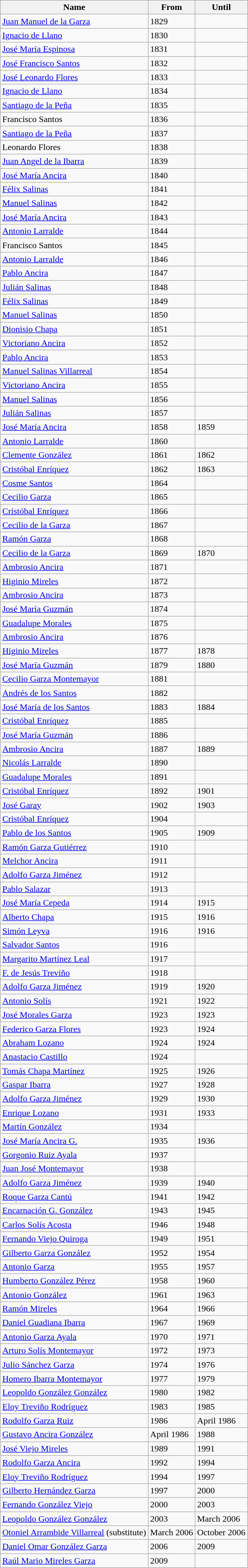<table class="wikitable">
<tr>
<th>Name</th>
<th>From</th>
<th>Until</th>
</tr>
<tr>
<td><a href='#'>Juan Manuel de la Garza</a></td>
<td>1829</td>
<td></td>
</tr>
<tr>
<td><a href='#'>Ignacio de Llano</a></td>
<td>1830</td>
<td></td>
</tr>
<tr>
<td><a href='#'>José María Espinosa</a></td>
<td>1831</td>
<td></td>
</tr>
<tr>
<td><a href='#'>José Francisco Santos</a></td>
<td>1832</td>
<td></td>
</tr>
<tr>
<td><a href='#'>José Leonardo Flores</a></td>
<td>1833</td>
<td></td>
</tr>
<tr>
<td><a href='#'>Ignacio de Llano</a></td>
<td>1834</td>
<td></td>
</tr>
<tr>
<td><a href='#'>Santiago de la Peña</a></td>
<td>1835</td>
<td></td>
</tr>
<tr>
<td>Francisco Santos</td>
<td>1836</td>
<td></td>
</tr>
<tr>
<td><a href='#'>Santiago de la Peña</a></td>
<td>1837</td>
<td></td>
</tr>
<tr>
<td>Leonardo Flores</td>
<td>1838</td>
<td></td>
</tr>
<tr>
<td><a href='#'>Juan Angel de la Ibarra</a></td>
<td>1839</td>
<td></td>
</tr>
<tr>
<td><a href='#'>José María Ancira</a></td>
<td>1840</td>
<td></td>
</tr>
<tr>
<td><a href='#'>Félix Salinas</a></td>
<td>1841</td>
<td></td>
</tr>
<tr>
<td><a href='#'>Manuel Salinas</a></td>
<td>1842</td>
<td></td>
</tr>
<tr>
<td><a href='#'>José María Ancira</a></td>
<td>1843</td>
<td></td>
</tr>
<tr>
<td><a href='#'>Antonio Larralde</a></td>
<td>1844</td>
<td></td>
</tr>
<tr>
<td>Francisco Santos</td>
<td>1845</td>
<td></td>
</tr>
<tr>
<td><a href='#'>Antonio Larralde</a></td>
<td>1846</td>
<td></td>
</tr>
<tr>
<td><a href='#'>Pablo Ancira</a></td>
<td>1847</td>
<td></td>
</tr>
<tr>
<td><a href='#'>Julián Salinas</a></td>
<td>1848</td>
<td></td>
</tr>
<tr>
<td><a href='#'>Félix Salinas</a></td>
<td>1849</td>
<td></td>
</tr>
<tr>
<td><a href='#'>Manuel Salinas</a></td>
<td>1850</td>
<td></td>
</tr>
<tr>
<td><a href='#'>Dionisio Chapa</a></td>
<td>1851</td>
<td></td>
</tr>
<tr>
<td><a href='#'>Victoriano Ancira</a></td>
<td>1852</td>
<td></td>
</tr>
<tr>
<td><a href='#'>Pablo Ancira</a></td>
<td>1853</td>
<td></td>
</tr>
<tr>
<td><a href='#'>Manuel Salinas Villarreal</a></td>
<td>1854</td>
<td></td>
</tr>
<tr>
<td><a href='#'>Victoriano Ancira</a></td>
<td>1855</td>
<td></td>
</tr>
<tr>
<td><a href='#'>Manuel Salinas</a></td>
<td>1856</td>
<td></td>
</tr>
<tr>
<td><a href='#'>Julián Salinas</a></td>
<td>1857</td>
<td></td>
</tr>
<tr>
<td><a href='#'>José María Ancira</a></td>
<td>1858</td>
<td>1859</td>
</tr>
<tr>
<td><a href='#'>Antonio Larralde</a></td>
<td>1860</td>
<td></td>
</tr>
<tr>
<td><a href='#'>Clemente González</a></td>
<td>1861</td>
<td>1862</td>
</tr>
<tr>
<td><a href='#'>Cristóbal Enríquez</a></td>
<td>1862</td>
<td>1863</td>
</tr>
<tr>
<td><a href='#'>Cosme Santos</a></td>
<td>1864</td>
<td></td>
</tr>
<tr>
<td><a href='#'>Cecilio Garza</a></td>
<td>1865</td>
<td></td>
</tr>
<tr>
<td><a href='#'>Cristóbal Enríquez</a></td>
<td>1866</td>
<td></td>
</tr>
<tr>
<td><a href='#'>Cecilio de la Garza</a></td>
<td>1867</td>
<td></td>
</tr>
<tr>
<td><a href='#'>Ramón Garza</a></td>
<td>1868</td>
<td></td>
</tr>
<tr>
<td><a href='#'>Cecilio de la Garza</a></td>
<td>1869</td>
<td>1870</td>
</tr>
<tr>
<td><a href='#'>Ambrosio Ancira</a></td>
<td>1871</td>
<td></td>
</tr>
<tr>
<td><a href='#'>Higinio Mireles</a></td>
<td>1872</td>
<td></td>
</tr>
<tr>
<td><a href='#'>Ambrosio Ancira</a></td>
<td>1873</td>
<td></td>
</tr>
<tr>
<td><a href='#'>José María Guzmán</a></td>
<td>1874</td>
<td></td>
</tr>
<tr>
<td><a href='#'>Guadalupe Morales</a></td>
<td>1875</td>
<td></td>
</tr>
<tr>
<td><a href='#'>Ambrosio Ancira</a></td>
<td>1876</td>
<td></td>
</tr>
<tr>
<td><a href='#'>Higinio Mireles</a></td>
<td>1877</td>
<td>1878</td>
</tr>
<tr>
<td><a href='#'>José María Guzmán</a></td>
<td>1879</td>
<td>1880</td>
</tr>
<tr>
<td><a href='#'>Cecilio Garza Montemayor</a></td>
<td>1881</td>
<td></td>
</tr>
<tr>
<td><a href='#'>Andrés de los Santos</a></td>
<td>1882</td>
<td></td>
</tr>
<tr>
<td><a href='#'>José María de los Santos</a></td>
<td>1883</td>
<td>1884</td>
</tr>
<tr>
<td><a href='#'>Cristóbal Enríquez</a></td>
<td>1885</td>
<td></td>
</tr>
<tr>
<td><a href='#'>José María Guzmán</a></td>
<td>1886</td>
<td></td>
</tr>
<tr>
<td><a href='#'>Ambrosio Ancira</a></td>
<td>1887</td>
<td>1889</td>
</tr>
<tr>
<td><a href='#'>Nicolás Larralde</a></td>
<td>1890</td>
<td></td>
</tr>
<tr>
<td><a href='#'>Guadalupe Morales</a></td>
<td>1891</td>
<td></td>
</tr>
<tr>
<td><a href='#'>Cristóbal Enríquez</a></td>
<td>1892</td>
<td>1901</td>
</tr>
<tr>
<td><a href='#'>José Garay</a></td>
<td>1902</td>
<td>1903</td>
</tr>
<tr>
<td><a href='#'>Cristóbal Enríquez</a></td>
<td>1904</td>
<td></td>
</tr>
<tr>
<td><a href='#'>Pablo de los Santos</a></td>
<td>1905</td>
<td>1909</td>
</tr>
<tr>
<td><a href='#'>Ramón Garza Gutiérrez</a></td>
<td>1910</td>
<td></td>
</tr>
<tr>
<td><a href='#'>Melchor Ancira</a></td>
<td>1911</td>
<td></td>
</tr>
<tr>
<td><a href='#'>Adolfo Garza Jiménez</a></td>
<td>1912</td>
<td></td>
</tr>
<tr>
<td><a href='#'>Pablo Salazar</a></td>
<td>1913</td>
<td></td>
</tr>
<tr>
<td><a href='#'>José María Cepeda</a></td>
<td>1914</td>
<td>1915</td>
</tr>
<tr>
<td><a href='#'>Alberto Chapa</a></td>
<td>1915</td>
<td>1916</td>
</tr>
<tr>
<td><a href='#'>Simón Leyva</a></td>
<td>1916</td>
<td>1916</td>
</tr>
<tr>
<td><a href='#'>Salvador Santos</a></td>
<td>1916</td>
<td></td>
</tr>
<tr>
<td><a href='#'>Margarito Martínez Leal</a></td>
<td>1917</td>
<td></td>
</tr>
<tr>
<td><a href='#'>F. de Jesús Treviño</a></td>
<td>1918</td>
<td></td>
</tr>
<tr>
<td><a href='#'>Adolfo Garza Jiménez</a></td>
<td>1919</td>
<td>1920</td>
</tr>
<tr>
<td><a href='#'>Antonio Solís</a></td>
<td>1921</td>
<td>1922</td>
</tr>
<tr>
<td><a href='#'>José Morales Garza</a></td>
<td>1923</td>
<td>1923</td>
</tr>
<tr>
<td><a href='#'>Federico Garza Flores</a></td>
<td>1923</td>
<td>1924</td>
</tr>
<tr>
<td><a href='#'>Abraham Lozano</a></td>
<td>1924</td>
<td>1924</td>
</tr>
<tr>
<td><a href='#'>Anastacio Castillo</a></td>
<td>1924</td>
<td></td>
</tr>
<tr>
<td><a href='#'>Tomás Chapa Martínez</a></td>
<td>1925</td>
<td>1926</td>
</tr>
<tr>
<td><a href='#'>Gaspar Ibarra</a></td>
<td>1927</td>
<td>1928</td>
</tr>
<tr>
<td><a href='#'>Adolfo Garza Jiménez</a></td>
<td>1929</td>
<td>1930</td>
</tr>
<tr>
<td><a href='#'>Enrique Lozano</a></td>
<td>1931</td>
<td>1933</td>
</tr>
<tr>
<td><a href='#'>Martín González</a></td>
<td>1934</td>
<td></td>
</tr>
<tr>
<td><a href='#'>José María Ancira G.</a></td>
<td>1935</td>
<td>1936</td>
</tr>
<tr>
<td><a href='#'>Gorgonio Ruiz Ayala</a></td>
<td>1937</td>
<td></td>
</tr>
<tr>
<td><a href='#'>Juan José Montemayor</a></td>
<td>1938</td>
<td></td>
</tr>
<tr>
<td><a href='#'>Adolfo Garza Jiménez</a></td>
<td>1939</td>
<td>1940</td>
</tr>
<tr>
<td><a href='#'>Roque Garza Cantú</a></td>
<td>1941</td>
<td>1942</td>
</tr>
<tr>
<td><a href='#'>Encarnación G. González</a></td>
<td>1943</td>
<td>1945</td>
</tr>
<tr>
<td><a href='#'>Carlos Solís Acosta</a></td>
<td>1946</td>
<td>1948</td>
</tr>
<tr>
<td><a href='#'>Fernando Viejo Quiroga</a></td>
<td>1949</td>
<td>1951</td>
</tr>
<tr>
<td><a href='#'>Gilberto Garza González</a></td>
<td>1952</td>
<td>1954</td>
</tr>
<tr>
<td><a href='#'>Antonio Garza</a></td>
<td>1955</td>
<td>1957</td>
</tr>
<tr>
<td><a href='#'>Humberto González Pérez</a></td>
<td>1958</td>
<td>1960</td>
</tr>
<tr>
<td><a href='#'>Antonio González</a></td>
<td>1961</td>
<td>1963</td>
</tr>
<tr>
<td><a href='#'>Ramón Mireles</a></td>
<td>1964</td>
<td>1966</td>
</tr>
<tr>
<td><a href='#'>Daniel Guadiana Ibarra</a></td>
<td>1967</td>
<td>1969</td>
</tr>
<tr>
<td><a href='#'>Antonio Garza Ayala</a></td>
<td>1970</td>
<td>1971</td>
</tr>
<tr>
<td><a href='#'>Arturo Solís Montemayor</a></td>
<td>1972</td>
<td>1973</td>
</tr>
<tr>
<td><a href='#'>Julio Sánchez Garza</a></td>
<td>1974</td>
<td>1976</td>
</tr>
<tr>
<td><a href='#'>Homero Ibarra Montemayor</a></td>
<td>1977</td>
<td>1979</td>
</tr>
<tr>
<td><a href='#'>Leopoldo González González</a></td>
<td>1980</td>
<td>1982</td>
</tr>
<tr>
<td><a href='#'>Eloy Treviño Rodríguez</a></td>
<td>1983</td>
<td>1985</td>
</tr>
<tr>
<td><a href='#'>Rodolfo Garza Ruiz</a></td>
<td>1986</td>
<td>April 1986</td>
</tr>
<tr>
<td><a href='#'>Gustavo Ancira González</a></td>
<td>April 1986</td>
<td>1988</td>
</tr>
<tr>
<td><a href='#'>José Viejo Mireles</a></td>
<td>1989</td>
<td>1991</td>
</tr>
<tr>
<td><a href='#'>Rodolfo Garza Ancira</a></td>
<td>1992</td>
<td>1994</td>
</tr>
<tr>
<td><a href='#'>Eloy Treviño Rodríguez</a></td>
<td>1994</td>
<td>1997</td>
</tr>
<tr>
<td><a href='#'>Gilberto Hernández Garza</a></td>
<td>1997</td>
<td>2000</td>
</tr>
<tr>
<td><a href='#'>Fernando González Viejo</a></td>
<td>2000</td>
<td>2003</td>
</tr>
<tr>
<td><a href='#'>Leopoldo González González</a></td>
<td>2003</td>
<td>March 2006</td>
</tr>
<tr>
<td><a href='#'>Otoniel Arrambide Villarreal</a> (substitute)</td>
<td>March 2006</td>
<td>October 2006</td>
</tr>
<tr>
<td><a href='#'>Daniel Omar González Garza</a></td>
<td>2006</td>
<td>2009</td>
</tr>
<tr>
<td><a href='#'>Raúl Mario Mireles Garza</a></td>
<td>2009</td>
<td></td>
</tr>
</table>
